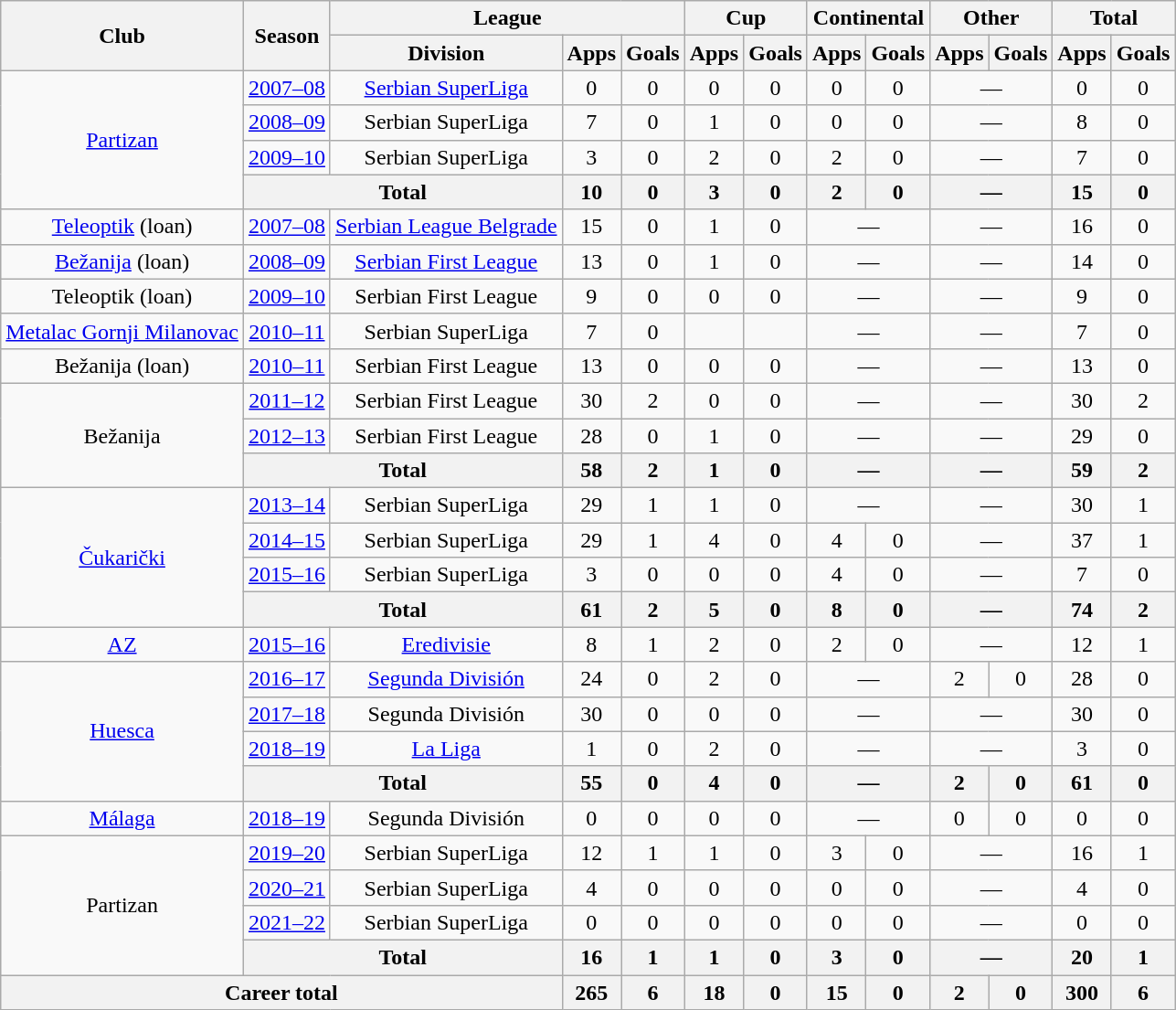<table class="wikitable" style="text-align:center">
<tr>
<th rowspan="2">Club</th>
<th rowspan="2">Season</th>
<th colspan="3">League</th>
<th colspan="2">Cup</th>
<th colspan="2">Continental</th>
<th colspan="2">Other</th>
<th colspan="2">Total</th>
</tr>
<tr>
<th>Division</th>
<th>Apps</th>
<th>Goals</th>
<th>Apps</th>
<th>Goals</th>
<th>Apps</th>
<th>Goals</th>
<th>Apps</th>
<th>Goals</th>
<th>Apps</th>
<th>Goals</th>
</tr>
<tr>
<td rowspan="4"><a href='#'>Partizan</a></td>
<td><a href='#'>2007–08</a></td>
<td><a href='#'>Serbian SuperLiga</a></td>
<td>0</td>
<td>0</td>
<td>0</td>
<td>0</td>
<td>0</td>
<td>0</td>
<td colspan="2">—</td>
<td>0</td>
<td>0</td>
</tr>
<tr>
<td><a href='#'>2008–09</a></td>
<td>Serbian SuperLiga</td>
<td>7</td>
<td>0</td>
<td>1</td>
<td>0</td>
<td>0</td>
<td>0</td>
<td colspan="2">—</td>
<td>8</td>
<td>0</td>
</tr>
<tr>
<td><a href='#'>2009–10</a></td>
<td>Serbian SuperLiga</td>
<td>3</td>
<td>0</td>
<td>2</td>
<td>0</td>
<td>2</td>
<td>0</td>
<td colspan="2">—</td>
<td>7</td>
<td>0</td>
</tr>
<tr>
<th colspan="2">Total</th>
<th>10</th>
<th>0</th>
<th>3</th>
<th>0</th>
<th>2</th>
<th>0</th>
<th colspan="2">—</th>
<th>15</th>
<th>0</th>
</tr>
<tr>
<td><a href='#'>Teleoptik</a> (loan)</td>
<td><a href='#'>2007–08</a></td>
<td><a href='#'>Serbian League Belgrade</a></td>
<td>15</td>
<td>0</td>
<td>1</td>
<td>0</td>
<td colspan="2">—</td>
<td colspan="2">—</td>
<td>16</td>
<td>0</td>
</tr>
<tr>
<td><a href='#'>Bežanija</a> (loan)</td>
<td><a href='#'>2008–09</a></td>
<td><a href='#'>Serbian First League</a></td>
<td>13</td>
<td>0</td>
<td>1</td>
<td>0</td>
<td colspan="2">—</td>
<td colspan="2">—</td>
<td>14</td>
<td>0</td>
</tr>
<tr>
<td>Teleoptik (loan)</td>
<td><a href='#'>2009–10</a></td>
<td>Serbian First League</td>
<td>9</td>
<td>0</td>
<td>0</td>
<td>0</td>
<td colspan="2">—</td>
<td colspan="2">—</td>
<td>9</td>
<td>0</td>
</tr>
<tr>
<td><a href='#'>Metalac Gornji Milanovac</a></td>
<td><a href='#'>2010–11</a></td>
<td>Serbian SuperLiga</td>
<td>7</td>
<td>0</td>
<td></td>
<td></td>
<td colspan="2">—</td>
<td colspan="2">—</td>
<td>7</td>
<td>0</td>
</tr>
<tr>
<td>Bežanija (loan)</td>
<td><a href='#'>2010–11</a></td>
<td>Serbian First League</td>
<td>13</td>
<td>0</td>
<td>0</td>
<td>0</td>
<td colspan="2">—</td>
<td colspan="2">—</td>
<td>13</td>
<td>0</td>
</tr>
<tr>
<td rowspan="3">Bežanija</td>
<td><a href='#'>2011–12</a></td>
<td>Serbian First League</td>
<td>30</td>
<td>2</td>
<td>0</td>
<td>0</td>
<td colspan="2">—</td>
<td colspan="2">—</td>
<td>30</td>
<td>2</td>
</tr>
<tr>
<td><a href='#'>2012–13</a></td>
<td>Serbian First League</td>
<td>28</td>
<td>0</td>
<td>1</td>
<td>0</td>
<td colspan="2">—</td>
<td colspan="2">—</td>
<td>29</td>
<td>0</td>
</tr>
<tr>
<th colspan="2">Total</th>
<th>58</th>
<th>2</th>
<th>1</th>
<th>0</th>
<th colspan="2">—</th>
<th colspan="2">—</th>
<th>59</th>
<th>2</th>
</tr>
<tr>
<td rowspan="4"><a href='#'>Čukarički</a></td>
<td><a href='#'>2013–14</a></td>
<td>Serbian SuperLiga</td>
<td>29</td>
<td>1</td>
<td>1</td>
<td>0</td>
<td colspan="2">—</td>
<td colspan="2">—</td>
<td>30</td>
<td>1</td>
</tr>
<tr>
<td><a href='#'>2014–15</a></td>
<td>Serbian SuperLiga</td>
<td>29</td>
<td>1</td>
<td>4</td>
<td>0</td>
<td>4</td>
<td>0</td>
<td colspan="2">—</td>
<td>37</td>
<td>1</td>
</tr>
<tr>
<td><a href='#'>2015–16</a></td>
<td>Serbian SuperLiga</td>
<td>3</td>
<td>0</td>
<td>0</td>
<td>0</td>
<td>4</td>
<td>0</td>
<td colspan="2">—</td>
<td>7</td>
<td>0</td>
</tr>
<tr>
<th colspan="2">Total</th>
<th>61</th>
<th>2</th>
<th>5</th>
<th>0</th>
<th>8</th>
<th>0</th>
<th colspan="2">—</th>
<th>74</th>
<th>2</th>
</tr>
<tr>
<td><a href='#'>AZ</a></td>
<td><a href='#'>2015–16</a></td>
<td><a href='#'>Eredivisie</a></td>
<td>8</td>
<td>1</td>
<td>2</td>
<td>0</td>
<td>2</td>
<td>0</td>
<td colspan="2">—</td>
<td>12</td>
<td>1</td>
</tr>
<tr>
<td rowspan="4"><a href='#'>Huesca</a></td>
<td><a href='#'>2016–17</a></td>
<td><a href='#'>Segunda División</a></td>
<td>24</td>
<td>0</td>
<td>2</td>
<td>0</td>
<td colspan="2">—</td>
<td>2</td>
<td>0</td>
<td>28</td>
<td>0</td>
</tr>
<tr>
<td><a href='#'>2017–18</a></td>
<td>Segunda División</td>
<td>30</td>
<td>0</td>
<td>0</td>
<td>0</td>
<td colspan="2">—</td>
<td colspan="2">—</td>
<td>30</td>
<td>0</td>
</tr>
<tr>
<td><a href='#'>2018–19</a></td>
<td><a href='#'>La Liga</a></td>
<td>1</td>
<td>0</td>
<td>2</td>
<td>0</td>
<td colspan="2">—</td>
<td colspan="2">—</td>
<td>3</td>
<td>0</td>
</tr>
<tr>
<th colspan="2">Total</th>
<th>55</th>
<th>0</th>
<th>4</th>
<th>0</th>
<th colspan="2">—</th>
<th>2</th>
<th>0</th>
<th>61</th>
<th>0</th>
</tr>
<tr>
<td><a href='#'>Málaga</a></td>
<td><a href='#'>2018–19</a></td>
<td>Segunda División</td>
<td>0</td>
<td>0</td>
<td>0</td>
<td>0</td>
<td colspan="2">—</td>
<td>0</td>
<td>0</td>
<td>0</td>
<td>0</td>
</tr>
<tr>
<td rowspan="4">Partizan</td>
<td><a href='#'>2019–20</a></td>
<td>Serbian SuperLiga</td>
<td>12</td>
<td>1</td>
<td>1</td>
<td>0</td>
<td>3</td>
<td>0</td>
<td colspan="2">—</td>
<td>16</td>
<td>1</td>
</tr>
<tr>
<td><a href='#'>2020–21</a></td>
<td>Serbian SuperLiga</td>
<td>4</td>
<td>0</td>
<td>0</td>
<td>0</td>
<td>0</td>
<td>0</td>
<td colspan="2">—</td>
<td>4</td>
<td>0</td>
</tr>
<tr>
<td><a href='#'>2021–22</a></td>
<td>Serbian SuperLiga</td>
<td>0</td>
<td>0</td>
<td>0</td>
<td>0</td>
<td>0</td>
<td>0</td>
<td colspan="2">—</td>
<td>0</td>
<td>0</td>
</tr>
<tr>
<th colspan="2">Total</th>
<th>16</th>
<th>1</th>
<th>1</th>
<th>0</th>
<th>3</th>
<th>0</th>
<th colspan="2">—</th>
<th>20</th>
<th>1</th>
</tr>
<tr>
<th colspan="3">Career total</th>
<th>265</th>
<th>6</th>
<th>18</th>
<th>0</th>
<th>15</th>
<th>0</th>
<th>2</th>
<th>0</th>
<th>300</th>
<th>6</th>
</tr>
</table>
